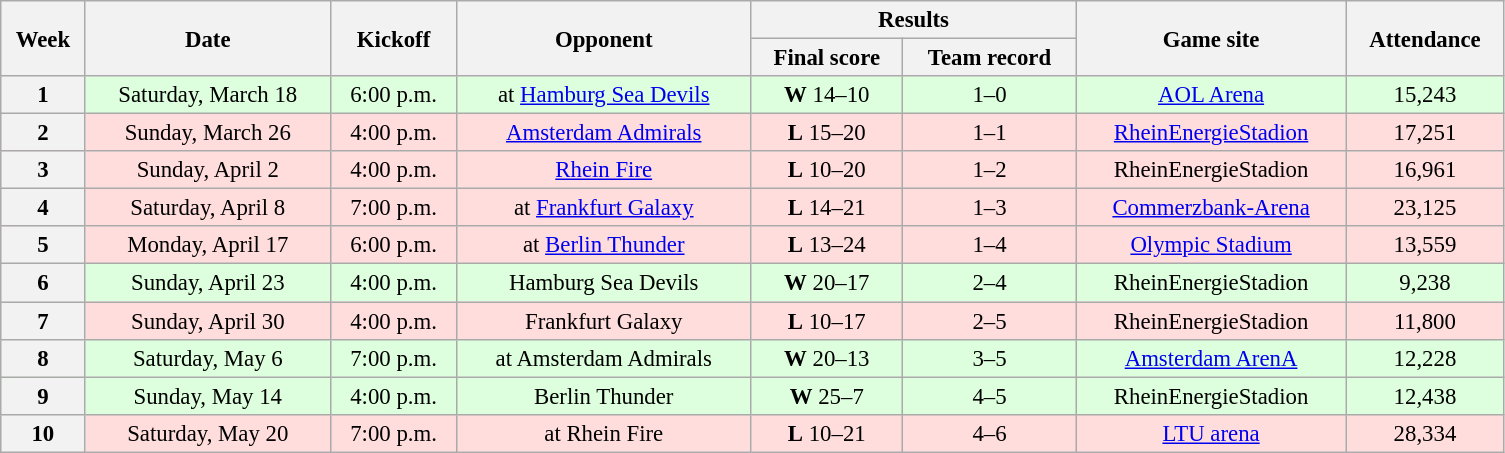<table class="wikitable" style="font-size:95%; text-align:center; width:66em">
<tr>
<th rowspan="2">Week</th>
<th rowspan="2">Date</th>
<th rowspan="2">Kickoff </th>
<th rowspan="2">Opponent</th>
<th colspan="2">Results</th>
<th rowspan="2">Game site</th>
<th rowspan="2">Attendance</th>
</tr>
<tr>
<th>Final score</th>
<th>Team record</th>
</tr>
<tr bgcolor="#DDFFDD">
<th>1</th>
<td>Saturday, March 18</td>
<td>6:00 p.m.</td>
<td>at <a href='#'>Hamburg Sea Devils</a></td>
<td><strong>W</strong> 14–10</td>
<td>1–0</td>
<td><a href='#'>AOL Arena</a></td>
<td>15,243</td>
</tr>
<tr bgcolor="#FFDDDD">
<th>2</th>
<td>Sunday, March 26</td>
<td>4:00 p.m.</td>
<td><a href='#'>Amsterdam Admirals</a></td>
<td><strong>L</strong> 15–20</td>
<td>1–1</td>
<td><a href='#'>RheinEnergieStadion</a></td>
<td>17,251</td>
</tr>
<tr bgcolor="#FFDDDD">
<th>3</th>
<td>Sunday, April 2</td>
<td>4:00 p.m.</td>
<td><a href='#'>Rhein Fire</a></td>
<td><strong>L</strong> 10–20</td>
<td>1–2</td>
<td>RheinEnergieStadion</td>
<td>16,961</td>
</tr>
<tr bgcolor="#FFDDDD">
<th>4</th>
<td>Saturday, April 8</td>
<td>7:00 p.m.</td>
<td>at <a href='#'>Frankfurt Galaxy</a></td>
<td><strong>L</strong> 14–21</td>
<td>1–3</td>
<td><a href='#'>Commerzbank-Arena</a></td>
<td>23,125</td>
</tr>
<tr bgcolor="#FFDDDD">
<th>5</th>
<td>Monday, April 17</td>
<td>6:00 p.m.</td>
<td>at <a href='#'>Berlin Thunder</a></td>
<td><strong>L</strong> 13–24</td>
<td>1–4</td>
<td><a href='#'>Olympic Stadium</a></td>
<td>13,559</td>
</tr>
<tr bgcolor="#DDFFDD">
<th>6</th>
<td>Sunday, April 23</td>
<td>4:00 p.m.</td>
<td>Hamburg Sea Devils</td>
<td><strong>W</strong> 20–17</td>
<td>2–4</td>
<td>RheinEnergieStadion</td>
<td>9,238</td>
</tr>
<tr bgcolor="#FFDDDD">
<th>7</th>
<td>Sunday, April 30</td>
<td>4:00 p.m.</td>
<td>Frankfurt Galaxy</td>
<td><strong>L</strong> 10–17</td>
<td>2–5</td>
<td>RheinEnergieStadion</td>
<td>11,800</td>
</tr>
<tr bgcolor="#DDFFDD">
<th>8</th>
<td>Saturday, May 6</td>
<td>7:00 p.m.</td>
<td>at Amsterdam Admirals</td>
<td><strong>W</strong> 20–13</td>
<td>3–5</td>
<td><a href='#'>Amsterdam ArenA</a></td>
<td>12,228</td>
</tr>
<tr bgcolor="#DDFFDD">
<th>9</th>
<td>Sunday, May 14</td>
<td>4:00 p.m.</td>
<td>Berlin Thunder</td>
<td><strong>W</strong> 25–7</td>
<td>4–5</td>
<td>RheinEnergieStadion</td>
<td>12,438</td>
</tr>
<tr bgcolor="#FFDDDD">
<th>10</th>
<td>Saturday, May 20</td>
<td>7:00 p.m.</td>
<td>at Rhein Fire</td>
<td><strong>L</strong> 10–21</td>
<td>4–6</td>
<td><a href='#'>LTU arena</a></td>
<td>28,334</td>
</tr>
</table>
